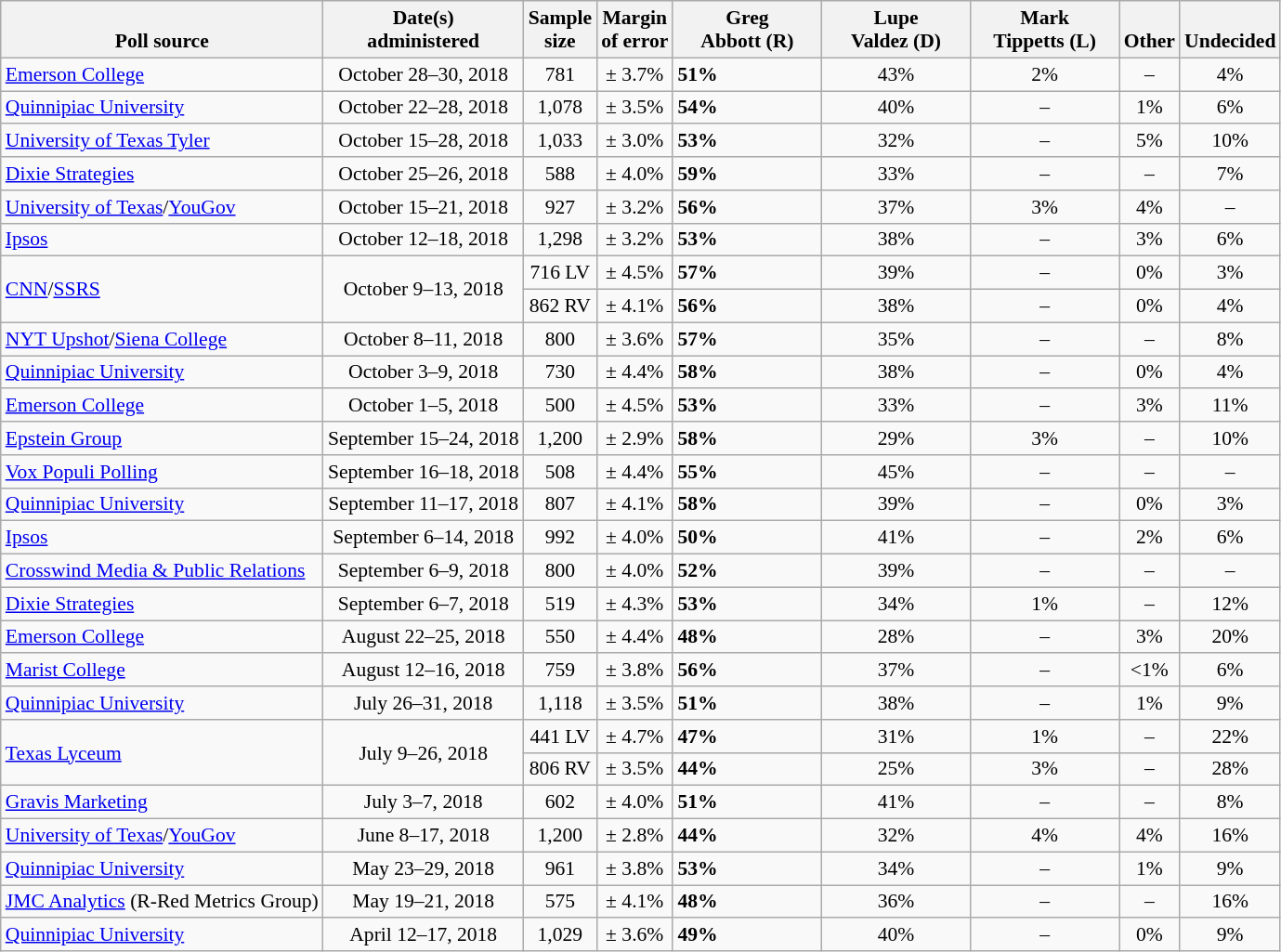<table class="wikitable" style="font-size:90%;">
<tr valign=bottom>
<th>Poll source</th>
<th>Date(s)<br>administered</th>
<th>Sample<br>size</th>
<th>Margin<br>of error</th>
<th style="width:100px;">Greg<br>Abbott (R)</th>
<th style="width:100px;">Lupe<br>Valdez (D)</th>
<th style="width:100px;">Mark<br>Tippetts (L)</th>
<th>Other</th>
<th>Undecided</th>
</tr>
<tr>
<td><a href='#'>Emerson College</a></td>
<td align=center>October 28–30, 2018</td>
<td align=center>781</td>
<td align=center>± 3.7%</td>
<td><strong>51%</strong></td>
<td align=center>43%</td>
<td align=center>2%</td>
<td align=center>–</td>
<td align=center>4%</td>
</tr>
<tr>
<td><a href='#'>Quinnipiac University</a></td>
<td align=center>October 22–28, 2018</td>
<td align=center>1,078</td>
<td align=center>± 3.5%</td>
<td><strong>54%</strong></td>
<td align=center>40%</td>
<td align=center>–</td>
<td align=center>1%</td>
<td align=center>6%</td>
</tr>
<tr>
<td><a href='#'>University of Texas Tyler</a></td>
<td align=center>October 15–28, 2018</td>
<td align=center>1,033</td>
<td align=center>± 3.0%</td>
<td><strong>53%</strong></td>
<td align=center>32%</td>
<td align=center>–</td>
<td align=center>5%</td>
<td align=center>10%</td>
</tr>
<tr>
<td><a href='#'>Dixie Strategies</a></td>
<td align=center>October 25–26, 2018</td>
<td align=center>588</td>
<td align=center>± 4.0%</td>
<td><strong>59%</strong></td>
<td align=center>33%</td>
<td align=center>–</td>
<td align=center>–</td>
<td align=center>7%</td>
</tr>
<tr>
<td><a href='#'>University of Texas</a>/<a href='#'>YouGov</a></td>
<td align=center>October 15–21, 2018</td>
<td align=center>927</td>
<td align=center>± 3.2%</td>
<td><strong>56%</strong></td>
<td align=center>37%</td>
<td align=center>3%</td>
<td align=center>4%</td>
<td align=center>–</td>
</tr>
<tr>
<td><a href='#'>Ipsos</a></td>
<td align=center>October 12–18, 2018</td>
<td align=center>1,298</td>
<td align=center>± 3.2%</td>
<td><strong>53%</strong></td>
<td align=center>38%</td>
<td align=center>–</td>
<td align=center>3%</td>
<td align=center>6%</td>
</tr>
<tr>
<td rowspan=2><a href='#'>CNN</a>/<a href='#'>SSRS</a></td>
<td rowspan=2 align=center>October 9–13, 2018</td>
<td align=center>716 LV</td>
<td align=center>± 4.5%</td>
<td><strong>57%</strong></td>
<td align=center>39%</td>
<td align=center>–</td>
<td align=center>0%</td>
<td align=center>3%</td>
</tr>
<tr>
<td align=center>862 RV</td>
<td align=center>± 4.1%</td>
<td><strong>56%</strong></td>
<td align=center>38%</td>
<td align=center>–</td>
<td align=center>0%</td>
<td align=center>4%</td>
</tr>
<tr>
<td><a href='#'>NYT Upshot</a>/<a href='#'>Siena College</a></td>
<td align=center>October 8–11, 2018</td>
<td align=center>800</td>
<td align=center>± 3.6%</td>
<td><strong>57%</strong></td>
<td align=center>35%</td>
<td align=center>–</td>
<td align=center>–</td>
<td align=center>8%</td>
</tr>
<tr>
<td><a href='#'>Quinnipiac University</a></td>
<td align=center>October 3–9, 2018</td>
<td align=center>730</td>
<td align=center>± 4.4%</td>
<td><strong>58%</strong></td>
<td align=center>38%</td>
<td align=center>–</td>
<td align=center>0%</td>
<td align=center>4%</td>
</tr>
<tr>
<td><a href='#'>Emerson College</a></td>
<td align=center>October 1–5, 2018</td>
<td align=center>500</td>
<td align=center>± 4.5%</td>
<td><strong>53%</strong></td>
<td align=center>33%</td>
<td align=center>–</td>
<td align=center>3%</td>
<td align=center>11%</td>
</tr>
<tr>
<td><a href='#'>Epstein Group</a></td>
<td align=center>September 15–24, 2018</td>
<td align=center>1,200</td>
<td align=center>± 2.9%</td>
<td><strong>58%</strong></td>
<td align=center>29%</td>
<td align=center>3%</td>
<td align=center>–</td>
<td align=center>10%</td>
</tr>
<tr>
<td><a href='#'>Vox Populi Polling</a></td>
<td align=center>September 16–18, 2018</td>
<td align=center>508</td>
<td align=center>± 4.4%</td>
<td><strong>55%</strong></td>
<td align=center>45%</td>
<td align=center>–</td>
<td align=center>–</td>
<td align=center>–</td>
</tr>
<tr>
<td><a href='#'>Quinnipiac University</a></td>
<td align=center>September 11–17, 2018</td>
<td align=center>807</td>
<td align=center>± 4.1%</td>
<td><strong>58%</strong></td>
<td align=center>39%</td>
<td align=center>–</td>
<td align=center>0%</td>
<td align=center>3%</td>
</tr>
<tr>
<td><a href='#'>Ipsos</a></td>
<td align=center>September 6–14, 2018</td>
<td align=center>992</td>
<td align=center>± 4.0%</td>
<td><strong>50%</strong></td>
<td align=center>41%</td>
<td align=center>–</td>
<td align=center>2%</td>
<td align=center>6%</td>
</tr>
<tr>
<td><a href='#'>Crosswind Media & Public Relations</a></td>
<td align=center>September 6–9, 2018</td>
<td align=center>800</td>
<td align=center>± 4.0%</td>
<td><strong>52%</strong></td>
<td align=center>39%</td>
<td align=center>–</td>
<td align=center>–</td>
<td align=center>–</td>
</tr>
<tr>
<td><a href='#'>Dixie Strategies</a></td>
<td align=center>September 6–7, 2018</td>
<td align=center>519</td>
<td align=center>± 4.3%</td>
<td><strong>53%</strong></td>
<td align=center>34%</td>
<td align=center>1%</td>
<td align=center>–</td>
<td align=center>12%</td>
</tr>
<tr>
<td><a href='#'>Emerson College</a></td>
<td align=center>August 22–25, 2018</td>
<td align=center>550</td>
<td align=center>± 4.4%</td>
<td><strong>48%</strong></td>
<td align=center>28%</td>
<td align=center>–</td>
<td align=center>3%</td>
<td align=center>20%</td>
</tr>
<tr>
<td><a href='#'>Marist College</a></td>
<td align=center>August 12–16, 2018</td>
<td align=center>759</td>
<td align=center>± 3.8%</td>
<td><strong>56%</strong></td>
<td align=center>37%</td>
<td align=center>–</td>
<td align=center><1%</td>
<td align=center>6%</td>
</tr>
<tr>
<td><a href='#'>Quinnipiac University</a></td>
<td align=center>July 26–31, 2018</td>
<td align=center>1,118</td>
<td align=center>± 3.5%</td>
<td><strong>51%</strong></td>
<td align=center>38%</td>
<td align=center>–</td>
<td align=center>1%</td>
<td align=center>9%</td>
</tr>
<tr>
<td rowspan=2><a href='#'>Texas Lyceum</a></td>
<td rowspan=2 align=center>July 9–26, 2018</td>
<td align=center>441 LV</td>
<td align=center>± 4.7%</td>
<td><strong>47%</strong></td>
<td align=center>31%</td>
<td align=center>1%</td>
<td align=center>–</td>
<td align=center>22%</td>
</tr>
<tr>
<td align=center>806 RV</td>
<td align=center>± 3.5%</td>
<td><strong>44%</strong></td>
<td align=center>25%</td>
<td align=center>3%</td>
<td align=center>–</td>
<td align=center>28%</td>
</tr>
<tr>
<td><a href='#'>Gravis Marketing</a></td>
<td align=center>July 3–7, 2018</td>
<td align=center>602</td>
<td align=center>± 4.0%</td>
<td><strong>51%</strong></td>
<td align=center>41%</td>
<td align=center>–</td>
<td align=center>–</td>
<td align=center>8%</td>
</tr>
<tr>
<td><a href='#'>University of Texas</a>/<a href='#'>YouGov</a></td>
<td align=center>June 8–17, 2018</td>
<td align=center>1,200</td>
<td align=center>± 2.8%</td>
<td><strong>44%</strong></td>
<td align=center>32%</td>
<td align=center>4%</td>
<td align=center>4%</td>
<td align=center>16%</td>
</tr>
<tr>
<td><a href='#'>Quinnipiac University</a></td>
<td align=center>May 23–29, 2018</td>
<td align=center>961</td>
<td align=center>± 3.8%</td>
<td><strong>53%</strong></td>
<td align=center>34%</td>
<td align=center>–</td>
<td align=center>1%</td>
<td align=center>9%</td>
</tr>
<tr>
<td><a href='#'>JMC Analytics</a> (R-Red Metrics Group)</td>
<td align=center>May 19–21, 2018</td>
<td align=center>575</td>
<td align=center>± 4.1%</td>
<td><strong>48%</strong></td>
<td align=center>36%</td>
<td align=center>–</td>
<td align=center>–</td>
<td align=center>16%</td>
</tr>
<tr>
<td><a href='#'>Quinnipiac University</a></td>
<td align=center>April 12–17, 2018</td>
<td align=center>1,029</td>
<td align=center>± 3.6%</td>
<td><strong>49%</strong></td>
<td align=center>40%</td>
<td align=center>–</td>
<td align=center>0%</td>
<td align=center>9%</td>
</tr>
</table>
